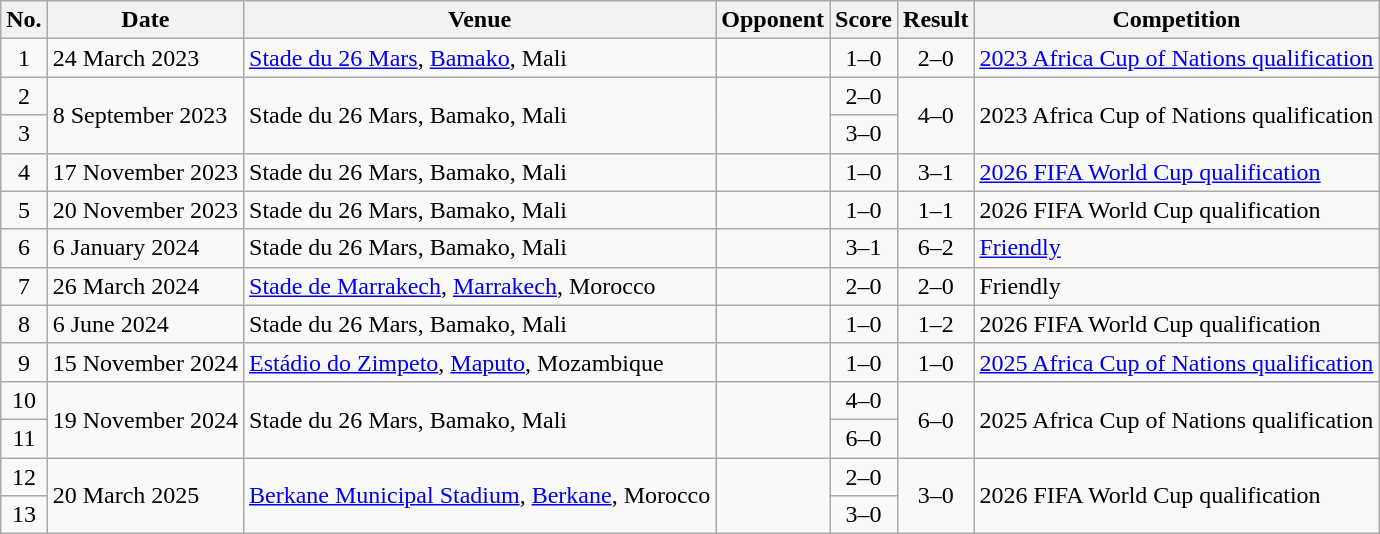<table class="wikitable sortable">
<tr>
<th scope="col">No.</th>
<th scope="col">Date</th>
<th scope="col">Venue</th>
<th scope="col">Opponent</th>
<th scope="col">Score</th>
<th scope="col">Result</th>
<th scope="col">Competition</th>
</tr>
<tr>
<td align="center">1</td>
<td>24 March 2023</td>
<td><a href='#'>Stade du 26 Mars</a>, <a href='#'>Bamako</a>, Mali</td>
<td></td>
<td align="center">1–0</td>
<td align="center">2–0</td>
<td><a href='#'>2023 Africa Cup of Nations qualification</a></td>
</tr>
<tr>
<td align="center">2</td>
<td rowspan="2">8 September 2023</td>
<td rowspan="2">Stade du 26 Mars, Bamako, Mali</td>
<td rowspan="2"></td>
<td align="center">2–0</td>
<td rowspan="2" style="text-align:center">4–0</td>
<td rowspan="2">2023 Africa Cup of Nations qualification</td>
</tr>
<tr>
<td align="center">3</td>
<td align="center">3–0</td>
</tr>
<tr>
<td align="center">4</td>
<td>17 November 2023</td>
<td>Stade du 26 Mars, Bamako, Mali</td>
<td></td>
<td align="center">1–0</td>
<td align="center">3–1</td>
<td><a href='#'>2026 FIFA World Cup qualification</a></td>
</tr>
<tr>
<td align="center">5</td>
<td>20 November 2023</td>
<td>Stade du 26 Mars, Bamako, Mali</td>
<td></td>
<td align="center">1–0</td>
<td align="center">1–1</td>
<td>2026 FIFA World Cup qualification</td>
</tr>
<tr>
<td align="center">6</td>
<td>6 January 2024</td>
<td>Stade du 26 Mars, Bamako, Mali</td>
<td></td>
<td align="center">3–1</td>
<td align="center">6–2</td>
<td><a href='#'>Friendly</a></td>
</tr>
<tr>
<td align="center">7</td>
<td>26 March 2024</td>
<td><a href='#'>Stade de Marrakech</a>, <a href='#'>Marrakech</a>, Morocco</td>
<td></td>
<td align="center">2–0</td>
<td align="center">2–0</td>
<td>Friendly</td>
</tr>
<tr>
<td align="center">8</td>
<td>6 June 2024</td>
<td>Stade du 26 Mars, Bamako, Mali</td>
<td></td>
<td align="center">1–0</td>
<td align="center">1–2</td>
<td>2026 FIFA World Cup qualification</td>
</tr>
<tr>
<td align="center">9</td>
<td>15 November 2024</td>
<td><a href='#'>Estádio do Zimpeto</a>, <a href='#'>Maputo</a>, Mozambique</td>
<td></td>
<td align="center">1–0</td>
<td align="center">1–0</td>
<td><a href='#'>2025 Africa Cup of Nations qualification</a></td>
</tr>
<tr>
<td align="center">10</td>
<td rowspan="2">19 November 2024</td>
<td rowspan="2">Stade du 26 Mars, Bamako, Mali</td>
<td rowspan="2"></td>
<td align="center">4–0</td>
<td rowspan="2" align="center">6–0</td>
<td rowspan="2">2025 Africa Cup of Nations qualification</td>
</tr>
<tr>
<td align="center">11</td>
<td align="center">6–0</td>
</tr>
<tr>
<td align="center">12</td>
<td rowspan=2>20 March 2025</td>
<td rowspan=2><a href='#'>Berkane Municipal Stadium</a>, <a href='#'>Berkane</a>, Morocco</td>
<td rowspan=2></td>
<td align="center">2–0</td>
<td align="center" rowspan=2>3–0</td>
<td rowspan=2>2026 FIFA World Cup qualification</td>
</tr>
<tr>
<td align="center">13</td>
<td align="center">3–0</td>
</tr>
</table>
